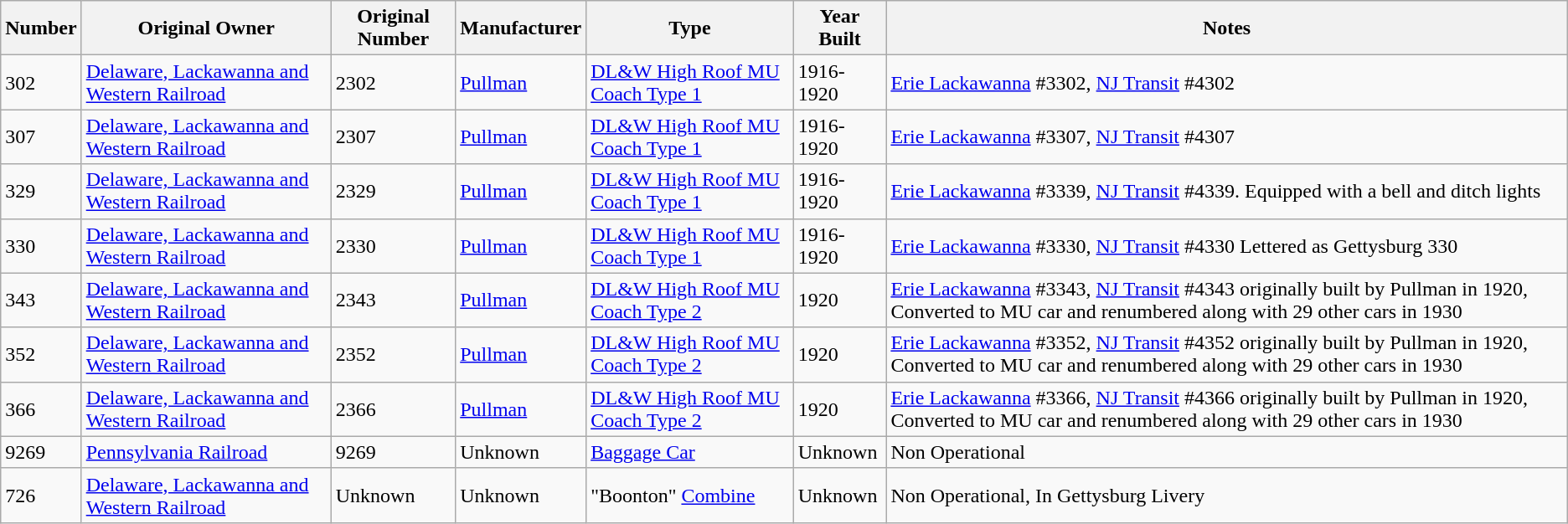<table class="wikitable">
<tr>
<th>Number</th>
<th>Original Owner</th>
<th>Original Number</th>
<th>Manufacturer</th>
<th>Type</th>
<th>Year Built</th>
<th>Notes</th>
</tr>
<tr>
<td>302</td>
<td><a href='#'>Delaware, Lackawanna and Western Railroad</a></td>
<td>2302</td>
<td><a href='#'>Pullman</a></td>
<td><a href='#'>DL&W High Roof MU Coach Type 1</a></td>
<td>1916-1920</td>
<td><a href='#'>Erie Lackawanna</a> #3302, <a href='#'>NJ Transit</a> #4302</td>
</tr>
<tr>
<td>307</td>
<td><a href='#'>Delaware, Lackawanna and Western Railroad</a></td>
<td>2307</td>
<td><a href='#'>Pullman</a></td>
<td><a href='#'>DL&W High Roof MU Coach Type 1</a></td>
<td>1916-1920</td>
<td><a href='#'>Erie Lackawanna</a> #3307, <a href='#'>NJ Transit</a> #4307</td>
</tr>
<tr>
<td>329</td>
<td><a href='#'>Delaware, Lackawanna and Western Railroad</a></td>
<td>2329</td>
<td><a href='#'>Pullman</a></td>
<td><a href='#'>DL&W High Roof MU Coach Type 1</a></td>
<td>1916-1920</td>
<td><a href='#'>Erie Lackawanna</a> #3339, <a href='#'>NJ Transit</a> #4339. Equipped with a bell and ditch lights</td>
</tr>
<tr>
<td>330</td>
<td><a href='#'>Delaware, Lackawanna and Western Railroad</a></td>
<td>2330</td>
<td><a href='#'>Pullman</a></td>
<td><a href='#'>DL&W High Roof MU Coach Type 1</a></td>
<td>1916-1920</td>
<td><a href='#'>Erie Lackawanna</a> #3330, <a href='#'>NJ Transit</a> #4330 Lettered as Gettysburg 330</td>
</tr>
<tr>
<td>343</td>
<td><a href='#'>Delaware, Lackawanna and Western Railroad</a></td>
<td>2343</td>
<td><a href='#'>Pullman</a></td>
<td><a href='#'>DL&W High Roof MU Coach Type 2</a></td>
<td>1920</td>
<td><a href='#'>Erie Lackawanna</a> #3343, <a href='#'>NJ Transit</a> #4343 originally built by Pullman in 1920, Converted to MU car and renumbered along with 29 other cars in 1930</td>
</tr>
<tr>
<td>352</td>
<td><a href='#'>Delaware, Lackawanna and Western Railroad</a></td>
<td>2352</td>
<td><a href='#'>Pullman</a></td>
<td><a href='#'>DL&W High Roof MU Coach Type 2</a></td>
<td>1920</td>
<td><a href='#'>Erie Lackawanna</a> #3352, <a href='#'>NJ Transit</a> #4352 originally built by Pullman in 1920, Converted to MU car and renumbered along with 29 other cars in 1930</td>
</tr>
<tr>
<td>366</td>
<td><a href='#'>Delaware, Lackawanna and Western Railroad</a></td>
<td>2366</td>
<td><a href='#'>Pullman</a></td>
<td><a href='#'>DL&W High Roof MU Coach Type 2</a></td>
<td>1920</td>
<td><a href='#'>Erie Lackawanna</a> #3366, <a href='#'>NJ Transit</a> #4366 originally built by Pullman in 1920, Converted to MU car and renumbered along with 29 other cars in 1930</td>
</tr>
<tr>
<td>9269</td>
<td><a href='#'>Pennsylvania Railroad</a></td>
<td>9269</td>
<td>Unknown</td>
<td><a href='#'>Baggage Car</a></td>
<td>Unknown</td>
<td>Non Operational</td>
</tr>
<tr>
<td>726</td>
<td><a href='#'>Delaware, Lackawanna and Western Railroad</a></td>
<td>Unknown</td>
<td>Unknown</td>
<td>"Boonton" <a href='#'>Combine</a></td>
<td>Unknown</td>
<td>Non Operational, In Gettysburg Livery</td>
</tr>
</table>
